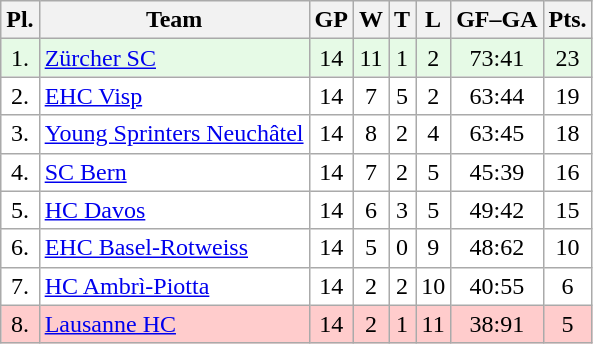<table class="wikitable">
<tr>
<th>Pl.</th>
<th>Team</th>
<th>GP</th>
<th>W</th>
<th>T</th>
<th>L</th>
<th>GF–GA</th>
<th>Pts.</th>
</tr>
<tr align="center " bgcolor="#e6fae6">
<td>1.</td>
<td align="left"><a href='#'>Zürcher SC</a></td>
<td>14</td>
<td>11</td>
<td>1</td>
<td>2</td>
<td>73:41</td>
<td>23</td>
</tr>
<tr align="center "  bgcolor="#FFFFFF">
<td>2.</td>
<td align="left"><a href='#'>EHC Visp</a></td>
<td>14</td>
<td>7</td>
<td>5</td>
<td>2</td>
<td>63:44</td>
<td>19</td>
</tr>
<tr align="center "  bgcolor="#FFFFFF">
<td>3.</td>
<td align="left"><a href='#'>Young Sprinters Neuchâtel</a></td>
<td>14</td>
<td>8</td>
<td>2</td>
<td>4</td>
<td>63:45</td>
<td>18</td>
</tr>
<tr align="center "  bgcolor="#FFFFFF">
<td>4.</td>
<td align="left"><a href='#'>SC Bern</a></td>
<td>14</td>
<td>7</td>
<td>2</td>
<td>5</td>
<td>45:39</td>
<td>16</td>
</tr>
<tr align="center " bgcolor="#FFFFFF">
<td>5.</td>
<td align="left"><a href='#'>HC Davos</a></td>
<td>14</td>
<td>6</td>
<td>3</td>
<td>5</td>
<td>49:42</td>
<td>15</td>
</tr>
<tr align="center "  bgcolor="#FFFFFF">
<td>6.</td>
<td align="left"><a href='#'>EHC Basel-Rotweiss</a></td>
<td>14</td>
<td>5</td>
<td>0</td>
<td>9</td>
<td>48:62</td>
<td>10</td>
</tr>
<tr align="center "  bgcolor="#FFFFFF">
<td>7.</td>
<td align="left"><a href='#'>HC Ambrì-Piotta</a></td>
<td>14</td>
<td>2</td>
<td>2</td>
<td>10</td>
<td>40:55</td>
<td>6</td>
</tr>
<tr align="center "  bgcolor="#ffcccc">
<td>8.</td>
<td align="left"><a href='#'>Lausanne HC</a></td>
<td>14</td>
<td>2</td>
<td>1</td>
<td>11</td>
<td>38:91</td>
<td>5</td>
</tr>
</table>
